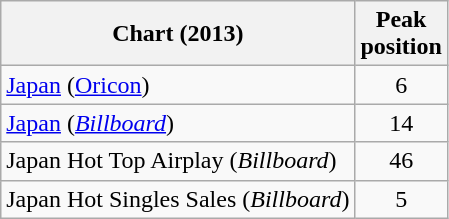<table class="wikitable sortable">
<tr>
<th>Chart (2013)</th>
<th>Peak<br>position</th>
</tr>
<tr>
<td><a href='#'>Japan</a> (<a href='#'>Oricon</a>)</td>
<td style="text-align:center;">6</td>
</tr>
<tr>
<td> <a href='#'>Japan</a> (<em><a href='#'>Billboard</a></em>)</td>
<td style="text-align:center;">14</td>
</tr>
<tr>
<td>Japan Hot Top Airplay (<em>Billboard</em>)</td>
<td style="text-align:center;">46</td>
</tr>
<tr>
<td>Japan Hot Singles Sales (<em>Billboard</em>)</td>
<td style="text-align:center;">5</td>
</tr>
</table>
